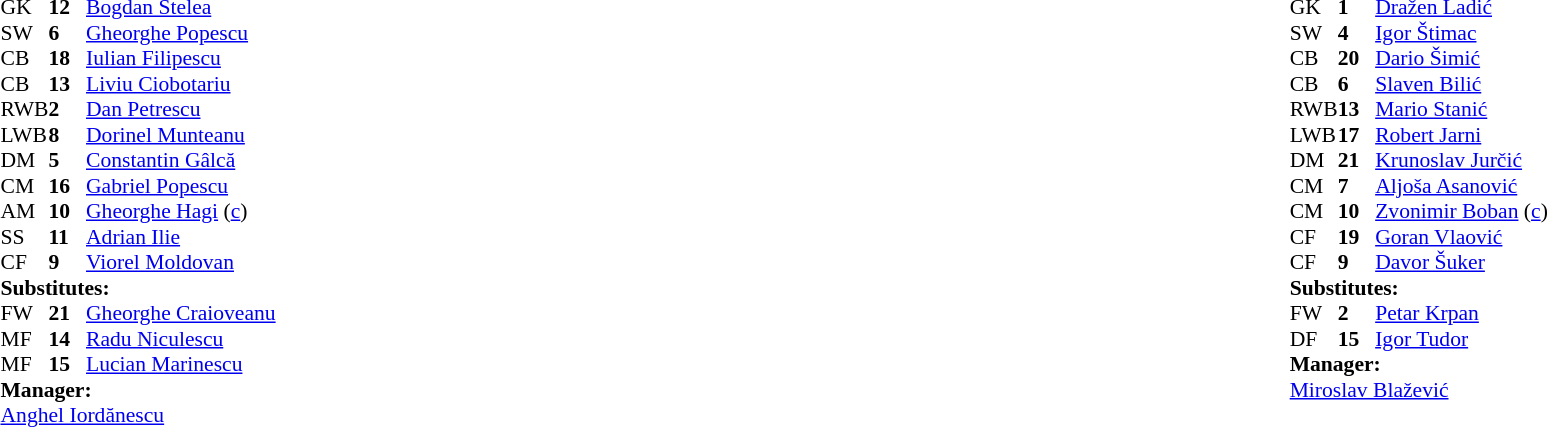<table style="width:100%">
<tr>
<td style="vertical-align:top; width:50%"><br><table style="font-size: 90%" cellspacing="0" cellpadding="0">
<tr>
<th width="25"></th>
<th width="25"></th>
</tr>
<tr>
<td>GK</td>
<td><strong>12</strong></td>
<td><a href='#'>Bogdan Stelea</a></td>
</tr>
<tr>
<td>SW</td>
<td><strong>6</strong></td>
<td><a href='#'>Gheorghe Popescu</a></td>
<td></td>
</tr>
<tr>
<td>CB</td>
<td><strong>18</strong></td>
<td><a href='#'>Iulian Filipescu</a></td>
</tr>
<tr>
<td>CB</td>
<td><strong>13</strong></td>
<td><a href='#'>Liviu Ciobotariu</a></td>
</tr>
<tr>
<td>RWB</td>
<td><strong>2</strong></td>
<td><a href='#'>Dan Petrescu</a></td>
<td></td>
<td></td>
</tr>
<tr>
<td>LWB</td>
<td><strong>8</strong></td>
<td><a href='#'>Dorinel Munteanu</a></td>
</tr>
<tr>
<td>DM</td>
<td><strong>5</strong></td>
<td><a href='#'>Constantin Gâlcă</a></td>
</tr>
<tr>
<td>CM</td>
<td><strong>16</strong></td>
<td><a href='#'>Gabriel Popescu</a></td>
<td></td>
<td></td>
</tr>
<tr>
<td>AM</td>
<td><strong>10</strong></td>
<td><a href='#'>Gheorghe Hagi</a> (<a href='#'>c</a>)</td>
<td></td>
<td></td>
</tr>
<tr>
<td>SS</td>
<td><strong>11</strong></td>
<td><a href='#'>Adrian Ilie</a></td>
<td></td>
</tr>
<tr>
<td>CF</td>
<td><strong>9</strong></td>
<td><a href='#'>Viorel Moldovan</a></td>
</tr>
<tr>
<td colspan=4><strong>Substitutes:</strong></td>
</tr>
<tr>
<td>FW</td>
<td><strong>21</strong></td>
<td><a href='#'>Gheorghe Craioveanu</a></td>
<td></td>
<td></td>
</tr>
<tr>
<td>MF</td>
<td><strong>14</strong></td>
<td><a href='#'>Radu Niculescu</a></td>
<td></td>
<td></td>
</tr>
<tr>
<td>MF</td>
<td><strong>15</strong></td>
<td><a href='#'>Lucian Marinescu</a></td>
<td></td>
<td></td>
</tr>
<tr>
<td colspan=4><strong>Manager:</strong></td>
</tr>
<tr>
<td colspan="4"><a href='#'>Anghel Iordănescu</a></td>
</tr>
</table>
</td>
<td style="vertical-align:top"></td>
<td style="vertical-align:top; width:50%"><br><table cellspacing="0" cellpadding="0" style="font-size:90%; margin:auto">
<tr>
<th width="25"></th>
<th width="25"></th>
</tr>
<tr>
<td>GK</td>
<td><strong>1</strong></td>
<td><a href='#'>Dražen Ladić</a></td>
</tr>
<tr>
<td>SW</td>
<td><strong>4</strong></td>
<td><a href='#'>Igor Štimac</a></td>
</tr>
<tr>
<td>CB</td>
<td><strong>20</strong></td>
<td><a href='#'>Dario Šimić</a></td>
</tr>
<tr>
<td>CB</td>
<td><strong>6</strong></td>
<td><a href='#'>Slaven Bilić</a></td>
<td></td>
</tr>
<tr>
<td>RWB</td>
<td><strong>13</strong></td>
<td><a href='#'>Mario Stanić</a></td>
<td></td>
<td></td>
</tr>
<tr>
<td>LWB</td>
<td><strong>17</strong></td>
<td><a href='#'>Robert Jarni</a></td>
</tr>
<tr>
<td>DM</td>
<td><strong>21</strong></td>
<td><a href='#'>Krunoslav Jurčić</a></td>
</tr>
<tr>
<td>CM</td>
<td><strong>7</strong></td>
<td><a href='#'>Aljoša Asanović</a></td>
</tr>
<tr>
<td>CM</td>
<td><strong>10</strong></td>
<td><a href='#'>Zvonimir Boban</a> (<a href='#'>c</a>)</td>
<td></td>
</tr>
<tr>
<td>CF</td>
<td><strong>19</strong></td>
<td><a href='#'>Goran Vlaović</a></td>
<td></td>
<td></td>
</tr>
<tr>
<td>CF</td>
<td><strong>9</strong></td>
<td><a href='#'>Davor Šuker</a></td>
</tr>
<tr>
<td colspan=4><strong>Substitutes:</strong></td>
</tr>
<tr>
<td>FW</td>
<td><strong>2</strong></td>
<td><a href='#'>Petar Krpan</a></td>
<td></td>
<td></td>
</tr>
<tr>
<td>DF</td>
<td><strong>15</strong></td>
<td><a href='#'>Igor Tudor</a></td>
<td></td>
<td></td>
</tr>
<tr>
<td colspan=4><strong>Manager:</strong></td>
</tr>
<tr>
<td colspan="4"><a href='#'>Miroslav Blažević</a></td>
</tr>
</table>
</td>
</tr>
</table>
